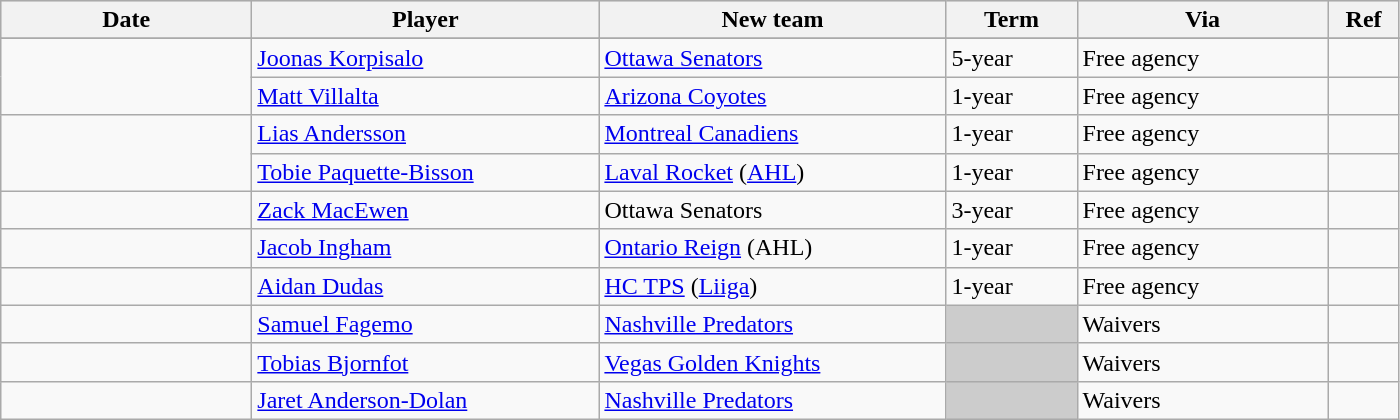<table class="wikitable">
<tr style="background:#ddd; text-align:center;">
<th style="width: 10em;">Date</th>
<th style="width: 14em;">Player</th>
<th style="width: 14em;">New team</th>
<th style="width: 5em;">Term</th>
<th style="width: 10em;">Via</th>
<th style="width: 2.5em;">Ref</th>
</tr>
<tr>
</tr>
<tr>
<td rowspan=2></td>
<td><a href='#'>Joonas Korpisalo</a></td>
<td><a href='#'>Ottawa Senators</a></td>
<td>5-year</td>
<td>Free agency</td>
<td></td>
</tr>
<tr>
<td><a href='#'>Matt Villalta</a></td>
<td><a href='#'>Arizona Coyotes</a></td>
<td>1-year</td>
<td>Free agency</td>
<td></td>
</tr>
<tr>
<td rowspan=2></td>
<td><a href='#'>Lias Andersson</a></td>
<td><a href='#'>Montreal Canadiens</a></td>
<td>1-year</td>
<td>Free agency</td>
<td></td>
</tr>
<tr>
<td><a href='#'>Tobie Paquette-Bisson</a></td>
<td><a href='#'>Laval Rocket</a> (<a href='#'>AHL</a>)</td>
<td>1-year</td>
<td>Free agency</td>
<td></td>
</tr>
<tr>
<td></td>
<td><a href='#'>Zack MacEwen</a></td>
<td>Ottawa Senators</td>
<td>3-year</td>
<td>Free agency</td>
<td></td>
</tr>
<tr>
<td></td>
<td><a href='#'>Jacob Ingham</a></td>
<td><a href='#'>Ontario Reign</a> (AHL)</td>
<td>1-year</td>
<td>Free agency</td>
<td></td>
</tr>
<tr>
<td></td>
<td><a href='#'>Aidan Dudas</a></td>
<td><a href='#'>HC TPS</a> (<a href='#'>Liiga</a>)</td>
<td>1-year</td>
<td>Free agency</td>
<td></td>
</tr>
<tr>
<td></td>
<td><a href='#'>Samuel Fagemo</a></td>
<td><a href='#'>Nashville Predators</a></td>
<td style="background:#ccc;"></td>
<td>Waivers</td>
<td></td>
</tr>
<tr>
<td></td>
<td><a href='#'>Tobias Bjornfot</a></td>
<td><a href='#'>Vegas Golden Knights</a></td>
<td style="background:#ccc;"></td>
<td>Waivers</td>
<td></td>
</tr>
<tr>
<td></td>
<td><a href='#'>Jaret Anderson-Dolan</a></td>
<td><a href='#'>Nashville Predators</a></td>
<td style="background:#ccc;"></td>
<td>Waivers</td>
<td></td>
</tr>
</table>
